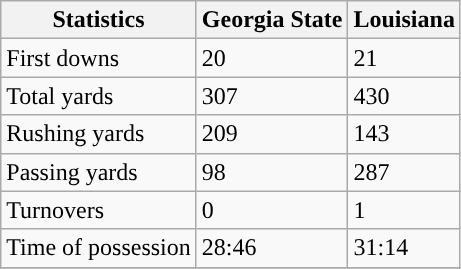<table class="wikitable">
<tr>
<th>Statistics</th>
<th>Georgia State</th>
<th>Louisiana</th>
</tr>
<tr>
<td>First downs</td>
<td>20</td>
<td>21</td>
</tr>
<tr>
<td>Total yards</td>
<td>307</td>
<td>430</td>
</tr>
<tr>
<td>Rushing yards</td>
<td>209</td>
<td>143</td>
</tr>
<tr>
<td>Passing yards</td>
<td>98</td>
<td>287</td>
</tr>
<tr>
<td>Turnovers</td>
<td>0</td>
<td>1</td>
</tr>
<tr>
<td>Time of possession</td>
<td>28:46</td>
<td>31:14</td>
</tr>
<tr>
</tr>
</table>
